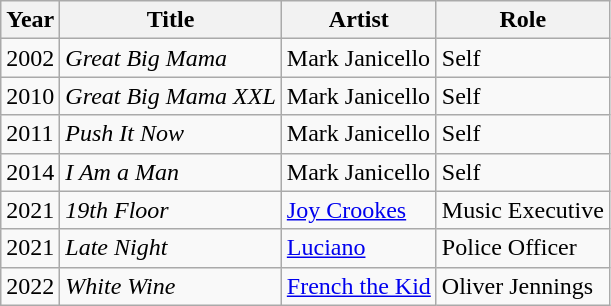<table class="wikitable">
<tr>
<th>Year</th>
<th>Title</th>
<th>Artist</th>
<th>Role</th>
</tr>
<tr>
<td>2002</td>
<td><em>Great Big Mama</em></td>
<td>Mark Janicello</td>
<td>Self</td>
</tr>
<tr>
<td>2010</td>
<td><em>Great Big Mama XXL</em></td>
<td>Mark Janicello</td>
<td>Self</td>
</tr>
<tr>
<td>2011</td>
<td><em>Push It Now</em></td>
<td>Mark Janicello</td>
<td>Self</td>
</tr>
<tr>
<td>2014</td>
<td><em>I Am a Man</em></td>
<td>Mark Janicello</td>
<td>Self</td>
</tr>
<tr>
<td>2021</td>
<td><em>19th Floor</em></td>
<td><a href='#'>Joy Crookes</a></td>
<td>Music Executive</td>
</tr>
<tr>
<td>2021</td>
<td><em>Late Night</em></td>
<td><a href='#'>Luciano</a></td>
<td>Police Officer</td>
</tr>
<tr>
<td>2022</td>
<td><em>White Wine</em></td>
<td><a href='#'>French the Kid</a></td>
<td>Oliver Jennings</td>
</tr>
</table>
